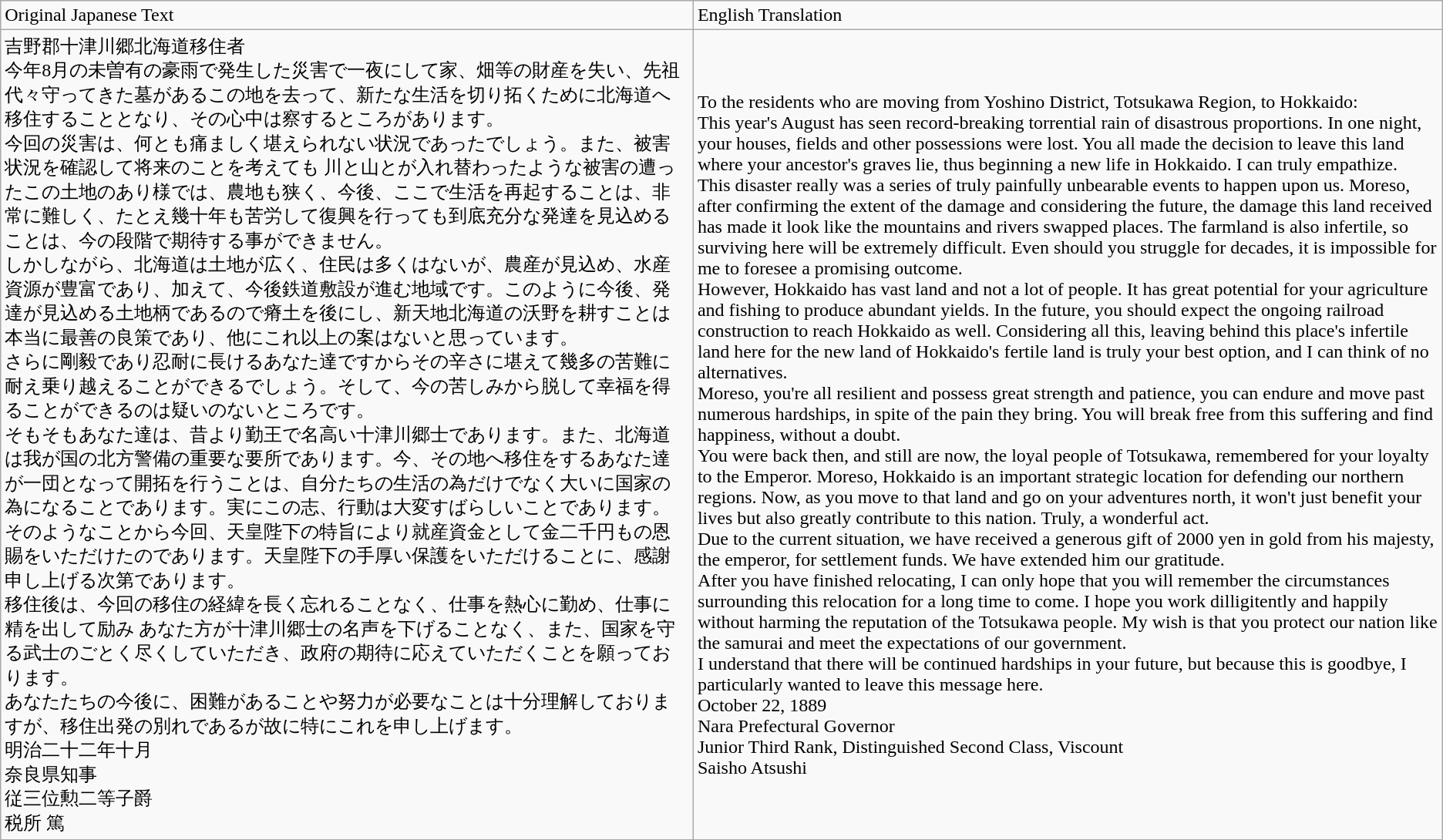<table class="wikitable">
<tr>
<td>Original Japanese Text</td>
<td>English Translation</td>
</tr>
<tr>
<td>吉野郡十津川郷北海道移住者<br>今年8月の未曽有の豪雨で発生した災害で一夜にして家、畑等の財産を失い、先祖代々守ってきた墓があるこの地を去って、新たな生活を切り拓くために北海道へ移住することとなり、その心中は察するところがあります。<br>今回の災害は、何とも痛ましく堪えられない状況であったでしょう。また、被害状況を確認して将来のことを考えても 川と山とが入れ替わったような被害の遭ったこの土地のあり様では、農地も狭く、今後、ここで生活を再起することは、非常に難しく、たとえ幾十年も苦労して復興を行っても到底充分な発達を見込めることは、今の段階で期待する事ができません。<br>しかしながら、北海道は土地が広く、住民は多くはないが、農産が見込め、水産資源が豊富であり、加えて、今後鉄道敷設が進む地域です。このように今後、発達が見込める土地柄であるので瘠土を後にし、新天地北海道の沃野を耕すことは本当に最善の良策であり、他にこれ以上の案はないと思っています。<br>さらに剛毅であり忍耐に長けるあなた達ですからその辛さに堪えて幾多の苦難に耐え乗り越えることができるでしょう。そして、今の苦しみから脱して幸福を得ることができるのは疑いのないところです。<br>そもそもあなた達は、昔より勤王で名高い十津川郷士であります。また、北海道は我が国の北方警備の重要な要所であります。今、その地へ移住をするあなた達が一団となって開拓を行うことは、自分たちの生活の為だけでなく大いに国家の為になることであります。実にこの志、行動は大変すばらしいことであります。<br>そのようなことから今回、天皇陛下の特旨により就産資金として金二千円もの恩賜をいただけたのであります。天皇陛下の手厚い保護をいただけることに、感謝申し上げる次第であります。<br>移住後は、今回の移住の経緯を長く忘れることなく、仕事を熱心に勤め、仕事に精を出して励み あなた方が十津川郷士の名声を下げることなく、また、国家を守る武士のごとく尽くしていただき、政府の期待に応えていただくことを願っております。<br>あなたたちの今後に、困難があることや努力が必要なことは十分理解しておりますが、移住出発の別れであるが故に特にこれを申し上げます。<br>明治二十二年十月<br>
奈良県知事<br>
従三位勲二等子爵<br>税所 篤</td>
<td>To the residents who are moving from Yoshino District, Totsukawa Region, to Hokkaido:<br>This year's August has seen record-breaking torrential rain of disastrous proportions. In one night, your houses, fields and other possessions were lost. You all made the decision to leave this land where your ancestor's graves lie, thus beginning a new life in Hokkaido. I can truly empathize.<br>This disaster really was a series of truly painfully unbearable events to happen upon us. Moreso, after confirming the extent of the damage and considering the future, the damage this land received has made it look like the mountains and rivers swapped places. The farmland is also infertile, so surviving here will be extremely difficult. Even should you struggle for decades, it is impossible for me to foresee a promising outcome.<br>However, Hokkaido has vast land and not a lot of people. It has great potential for your agriculture and fishing to produce abundant yields. In the future, you should expect the ongoing railroad construction to reach Hokkaido as well. Considering all this, leaving behind this place's infertile land here for the new land of Hokkaido's fertile land is truly your best option, and I can think of no alternatives.<br>Moreso, you're all resilient and possess great strength and patience, you can endure and move past numerous hardships, in spite of the pain they bring. You will break free from this suffering and find happiness, without a doubt.<br>You were back then, and still are now, the loyal people of Totsukawa, remembered for your loyalty to the Emperor. Moreso, Hokkaido is an important strategic location for defending our northern regions. Now, as you move to that land and go on your adventures north, it won't just benefit your lives but also greatly contribute to this nation. Truly, a wonderful act.<br>Due to the current situation, we have received a generous gift of 2000 yen in gold from his majesty, the emperor, for settlement funds. We have extended him our gratitude.<br>After you have finished relocating, I can only hope that you will remember the circumstances surrounding this relocation for a long time to come. I hope you work dilligitently and happily without harming the reputation of the Totsukawa people. My wish is that you protect our nation like the samurai and meet the expectations of our government.<br>I understand that there will be continued hardships in your future, but because this is goodbye, I particularly wanted to leave this message here.<br>October 22, 1889<br>
Nara Prefectural Governor<br>
Junior Third Rank, Distinguished Second Class, Viscount<br>
Saisho Atsushi</td>
</tr>
</table>
